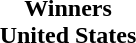<table cellspacing=0 width=100%>
<tr>
<td align=center></td>
</tr>
<tr>
<td align=center><strong>Winners<br>United States</strong></td>
</tr>
</table>
